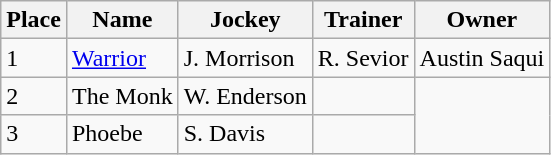<table class="wikitable">
<tr>
<th>Place</th>
<th>Name</th>
<th>Jockey</th>
<th>Trainer</th>
<th>Owner</th>
</tr>
<tr>
<td>1</td>
<td><a href='#'>Warrior</a></td>
<td>J. Morrison</td>
<td>R. Sevior</td>
<td>Austin Saqui</td>
</tr>
<tr>
<td>2</td>
<td>The Monk</td>
<td>W. Enderson</td>
<td></td>
</tr>
<tr>
<td>3</td>
<td>Phoebe</td>
<td>S. Davis</td>
<td></td>
</tr>
</table>
